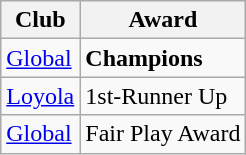<table class="wikitable" style="text-align:center">
<tr>
<th>Club</th>
<th>Award</th>
</tr>
<tr>
<td align="left"><a href='#'>Global</a></td>
<td align="left"><strong>Champions</strong></td>
</tr>
<tr>
<td align="left"><a href='#'>Loyola</a></td>
<td align="left">1st-Runner Up</td>
</tr>
<tr>
<td align="left"><a href='#'>Global</a></td>
<td align="left">Fair Play Award</td>
</tr>
</table>
